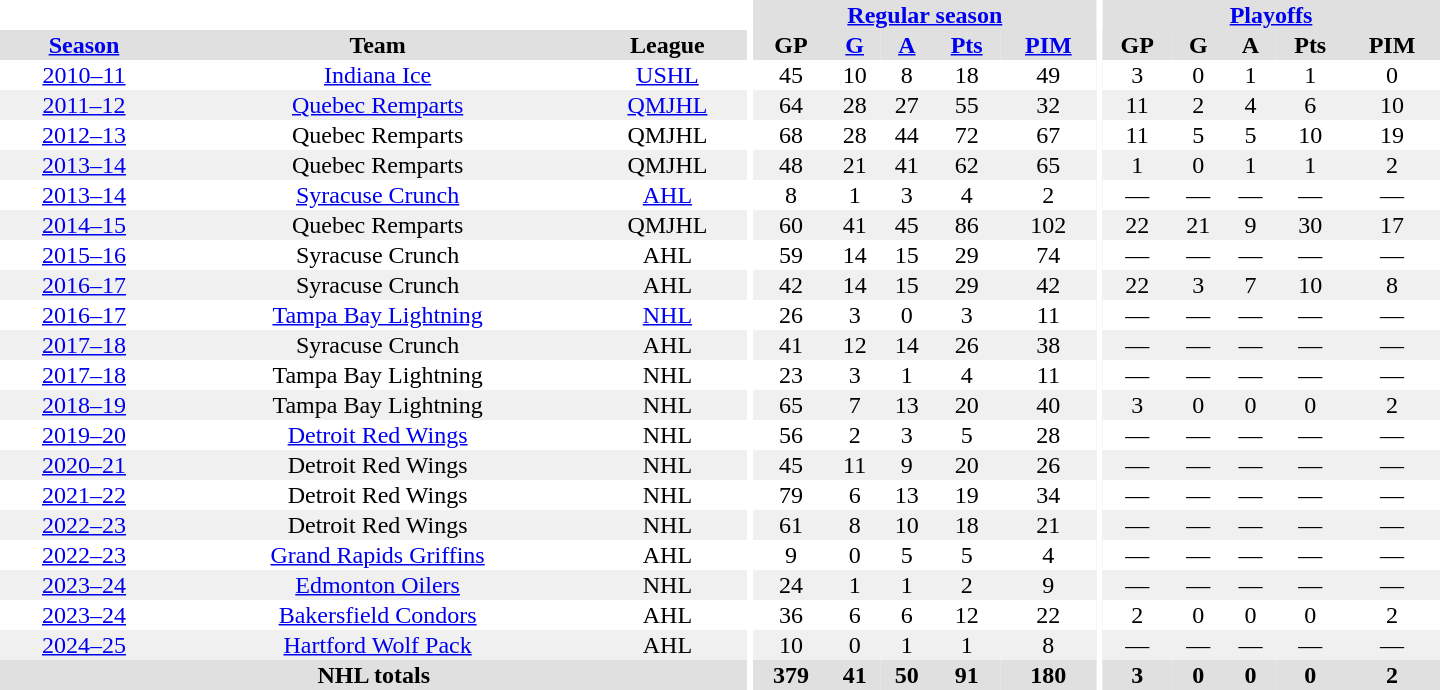<table border="0" cellpadding="1" cellspacing="0" style="text-align:center; width:60em">
<tr style="background:#e0e0e0;">
<th colspan="3" style="background:#fff;"></th>
<th rowspan="99" style="background:#fff;"></th>
<th colspan="5"><a href='#'>Regular season</a></th>
<th rowspan="99" style="background:#fff;"></th>
<th colspan="5"><a href='#'>Playoffs</a></th>
</tr>
<tr style="background:#e0e0e0;">
<th><a href='#'>Season</a></th>
<th>Team</th>
<th>League</th>
<th>GP</th>
<th><a href='#'>G</a></th>
<th><a href='#'>A</a></th>
<th><a href='#'>Pts</a></th>
<th><a href='#'>PIM</a></th>
<th>GP</th>
<th>G</th>
<th>A</th>
<th>Pts</th>
<th>PIM</th>
</tr>
<tr style="text-align:center;">
<td><a href='#'>2010–11</a></td>
<td><a href='#'>Indiana Ice</a></td>
<td><a href='#'>USHL</a></td>
<td>45</td>
<td>10</td>
<td>8</td>
<td>18</td>
<td>49</td>
<td>3</td>
<td>0</td>
<td>1</td>
<td>1</td>
<td>0</td>
</tr>
<tr style="text-align:center; background:#f0f0f0;">
<td><a href='#'>2011–12</a></td>
<td><a href='#'>Quebec Remparts</a></td>
<td><a href='#'>QMJHL</a></td>
<td>64</td>
<td>28</td>
<td>27</td>
<td>55</td>
<td>32</td>
<td>11</td>
<td>2</td>
<td>4</td>
<td>6</td>
<td>10</td>
</tr>
<tr>
<td><a href='#'>2012–13</a></td>
<td>Quebec Remparts</td>
<td>QMJHL</td>
<td>68</td>
<td>28</td>
<td>44</td>
<td>72</td>
<td>67</td>
<td>11</td>
<td>5</td>
<td>5</td>
<td>10</td>
<td>19</td>
</tr>
<tr style="text-align:center; background:#f0f0f0;">
<td><a href='#'>2013–14</a></td>
<td>Quebec Remparts</td>
<td>QMJHL</td>
<td>48</td>
<td>21</td>
<td>41</td>
<td>62</td>
<td>65</td>
<td>1</td>
<td>0</td>
<td>1</td>
<td>1</td>
<td>2</td>
</tr>
<tr>
<td><a href='#'>2013–14</a></td>
<td><a href='#'>Syracuse Crunch</a></td>
<td><a href='#'>AHL</a></td>
<td>8</td>
<td>1</td>
<td>3</td>
<td>4</td>
<td>2</td>
<td>—</td>
<td>—</td>
<td>—</td>
<td>—</td>
<td>—</td>
</tr>
<tr style="text-align:center; background:#f0f0f0;">
<td><a href='#'>2014–15</a></td>
<td>Quebec Remparts</td>
<td>QMJHL</td>
<td>60</td>
<td>41</td>
<td>45</td>
<td>86</td>
<td>102</td>
<td>22</td>
<td>21</td>
<td>9</td>
<td>30</td>
<td>17</td>
</tr>
<tr>
<td><a href='#'>2015–16</a></td>
<td>Syracuse Crunch</td>
<td>AHL</td>
<td>59</td>
<td>14</td>
<td>15</td>
<td>29</td>
<td>74</td>
<td>—</td>
<td>—</td>
<td>—</td>
<td>—</td>
<td>—</td>
</tr>
<tr style="text-align:center; background:#f0f0f0;">
<td><a href='#'>2016–17</a></td>
<td>Syracuse Crunch</td>
<td>AHL</td>
<td>42</td>
<td>14</td>
<td>15</td>
<td>29</td>
<td>42</td>
<td>22</td>
<td>3</td>
<td>7</td>
<td>10</td>
<td>8</td>
</tr>
<tr>
<td><a href='#'>2016–17</a></td>
<td><a href='#'>Tampa Bay Lightning</a></td>
<td><a href='#'>NHL</a></td>
<td>26</td>
<td>3</td>
<td>0</td>
<td>3</td>
<td>11</td>
<td>—</td>
<td>—</td>
<td>—</td>
<td>—</td>
<td>—</td>
</tr>
<tr style="text-align:center; background:#f0f0f0;">
<td><a href='#'>2017–18</a></td>
<td>Syracuse Crunch</td>
<td>AHL</td>
<td>41</td>
<td>12</td>
<td>14</td>
<td>26</td>
<td>38</td>
<td>—</td>
<td>—</td>
<td>—</td>
<td>—</td>
<td>—</td>
</tr>
<tr>
<td><a href='#'>2017–18</a></td>
<td>Tampa Bay Lightning</td>
<td>NHL</td>
<td>23</td>
<td>3</td>
<td>1</td>
<td>4</td>
<td>11</td>
<td>—</td>
<td>—</td>
<td>—</td>
<td>—</td>
<td>—</td>
</tr>
<tr style="text-align:center; background:#f0f0f0;">
<td><a href='#'>2018–19</a></td>
<td>Tampa Bay Lightning</td>
<td>NHL</td>
<td>65</td>
<td>7</td>
<td>13</td>
<td>20</td>
<td>40</td>
<td>3</td>
<td>0</td>
<td>0</td>
<td>0</td>
<td>2</td>
</tr>
<tr>
<td><a href='#'>2019–20</a></td>
<td><a href='#'>Detroit Red Wings</a></td>
<td>NHL</td>
<td>56</td>
<td>2</td>
<td>3</td>
<td>5</td>
<td>28</td>
<td>—</td>
<td>—</td>
<td>—</td>
<td>—</td>
<td>—</td>
</tr>
<tr style="text-align:center; background:#f0f0f0;">
<td><a href='#'>2020–21</a></td>
<td>Detroit Red Wings</td>
<td>NHL</td>
<td>45</td>
<td>11</td>
<td>9</td>
<td>20</td>
<td>26</td>
<td>—</td>
<td>—</td>
<td>—</td>
<td>—</td>
<td>—</td>
</tr>
<tr>
<td><a href='#'>2021–22</a></td>
<td>Detroit Red Wings</td>
<td>NHL</td>
<td>79</td>
<td>6</td>
<td>13</td>
<td>19</td>
<td>34</td>
<td>—</td>
<td>—</td>
<td>—</td>
<td>—</td>
<td>—</td>
</tr>
<tr style="text-align:center; background:#f0f0f0;">
<td><a href='#'>2022–23</a></td>
<td>Detroit Red Wings</td>
<td>NHL</td>
<td>61</td>
<td>8</td>
<td>10</td>
<td>18</td>
<td>21</td>
<td>—</td>
<td>—</td>
<td>—</td>
<td>—</td>
<td>—</td>
</tr>
<tr>
<td><a href='#'>2022–23</a></td>
<td><a href='#'>Grand Rapids Griffins</a></td>
<td>AHL</td>
<td>9</td>
<td>0</td>
<td>5</td>
<td>5</td>
<td>4</td>
<td>—</td>
<td>—</td>
<td>—</td>
<td>—</td>
<td>—</td>
</tr>
<tr style="text-align:center; background:#f0f0f0;">
<td><a href='#'>2023–24</a></td>
<td><a href='#'>Edmonton Oilers</a></td>
<td>NHL</td>
<td>24</td>
<td>1</td>
<td>1</td>
<td>2</td>
<td>9</td>
<td>—</td>
<td>—</td>
<td>—</td>
<td>—</td>
<td>—</td>
</tr>
<tr>
<td><a href='#'>2023–24</a></td>
<td><a href='#'>Bakersfield Condors</a></td>
<td>AHL</td>
<td>36</td>
<td>6</td>
<td>6</td>
<td>12</td>
<td>22</td>
<td>2</td>
<td>0</td>
<td>0</td>
<td>0</td>
<td>2</td>
</tr>
<tr style="text-align:center; background:#f0f0f0;">
<td><a href='#'>2024–25</a></td>
<td><a href='#'>Hartford Wolf Pack</a></td>
<td>AHL</td>
<td>10</td>
<td>0</td>
<td>1</td>
<td>1</td>
<td>8</td>
<td>—</td>
<td>—</td>
<td>—</td>
<td>—</td>
<td>—</td>
</tr>
<tr style="background:#e0e0e0;">
<th colspan="3">NHL totals</th>
<th>379</th>
<th>41</th>
<th>50</th>
<th>91</th>
<th>180</th>
<th>3</th>
<th>0</th>
<th>0</th>
<th>0</th>
<th>2</th>
</tr>
</table>
